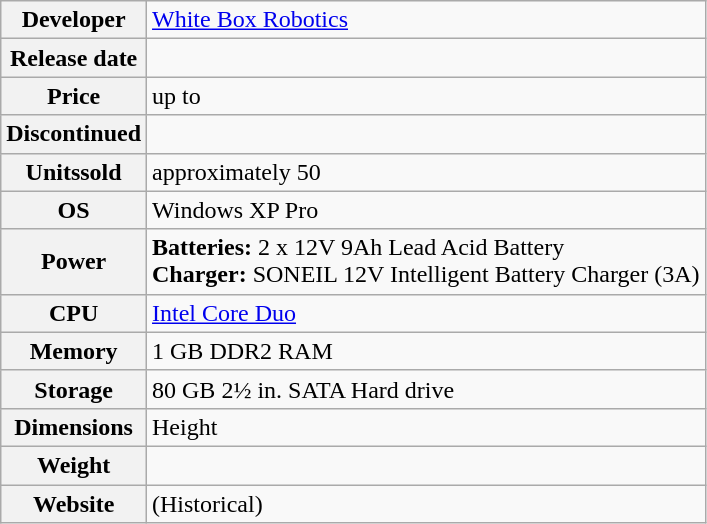<table class="wikitable">
<tr>
<th>Developer</th>
<td><a href='#'>White Box Robotics</a></td>
</tr>
<tr>
<th>Release date</th>
<td></td>
</tr>
<tr>
<th>Price</th>
<td>up to </td>
</tr>
<tr>
<th>Discontinued</th>
<td></td>
</tr>
<tr>
<th>Unitssold</th>
<td>approximately 50</td>
</tr>
<tr>
<th>OS</th>
<td>Windows XP Pro</td>
</tr>
<tr>
<th>Power</th>
<td><strong>Batteries:</strong> 2 x 12V 9Ah Lead Acid Battery<br><strong>Charger:</strong> SONEIL 12V Intelligent Battery Charger (3A)</td>
</tr>
<tr>
<th>CPU</th>
<td><a href='#'>Intel Core Duo</a></td>
</tr>
<tr>
<th>Memory</th>
<td>1 GB DDR2 RAM</td>
</tr>
<tr>
<th>Storage</th>
<td>80 GB 2½ in. SATA Hard drive</td>
</tr>
<tr>
<th>Dimensions</th>
<td>Height </td>
</tr>
<tr>
<th>Weight</th>
<td></td>
</tr>
<tr>
<th>Website</th>
<td> (Historical) </td>
</tr>
</table>
